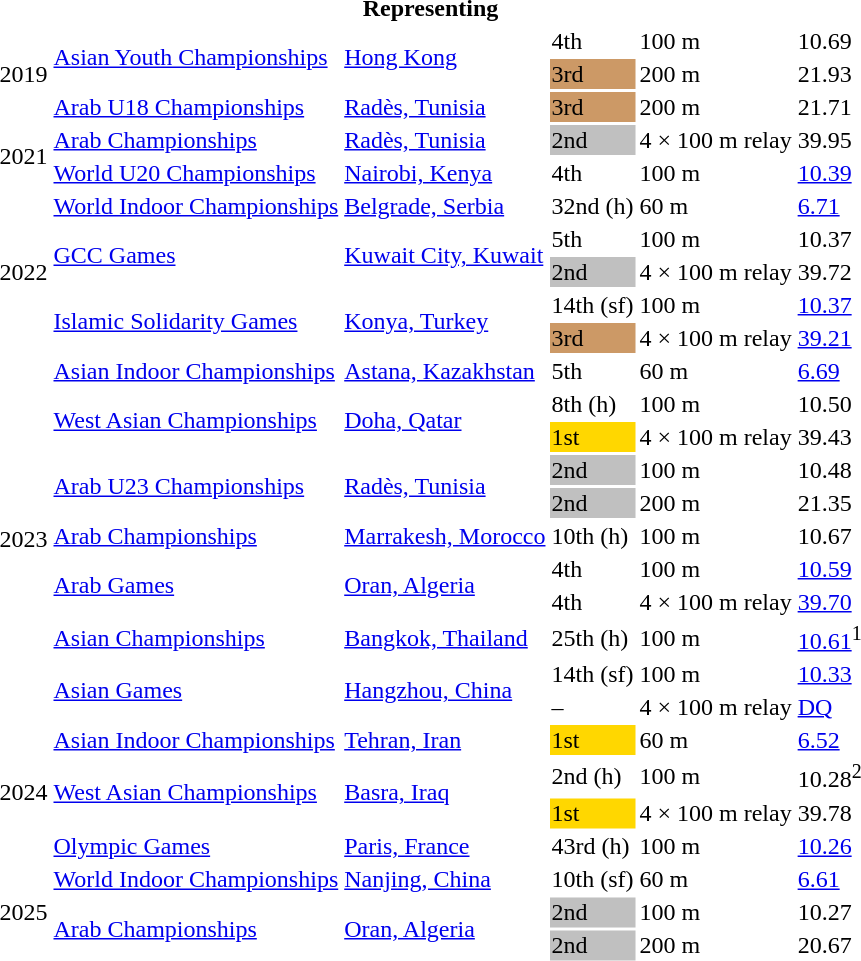<table>
<tr>
<th colspan="6">Representing </th>
</tr>
<tr>
<td rowspan=3>2019</td>
<td rowspan=2><a href='#'>Asian Youth Championships</a></td>
<td rowspan=2><a href='#'>Hong Kong</a></td>
<td>4th</td>
<td>100 m</td>
<td>10.69</td>
</tr>
<tr>
<td bgcolor=cc9966>3rd</td>
<td>200 m</td>
<td>21.93</td>
</tr>
<tr>
<td><a href='#'>Arab U18 Championships</a></td>
<td><a href='#'>Radès, Tunisia</a></td>
<td bgcolor=cc9966>3rd</td>
<td>200 m</td>
<td>21.71</td>
</tr>
<tr>
<td rowspan=2>2021</td>
<td><a href='#'>Arab Championships</a></td>
<td><a href='#'>Radès, Tunisia</a></td>
<td bgcolor=silver>2nd</td>
<td>4 × 100 m relay</td>
<td>39.95</td>
</tr>
<tr>
<td><a href='#'>World U20 Championships</a></td>
<td><a href='#'>Nairobi, Kenya</a></td>
<td>4th</td>
<td>100 m</td>
<td><a href='#'>10.39</a></td>
</tr>
<tr>
<td rowspan=5>2022</td>
<td><a href='#'>World Indoor Championships</a></td>
<td><a href='#'>Belgrade, Serbia</a></td>
<td>32nd (h)</td>
<td>60 m</td>
<td><a href='#'>6.71</a></td>
</tr>
<tr>
<td rowspan=2><a href='#'>GCC Games</a></td>
<td rowspan=2><a href='#'>Kuwait City, Kuwait</a></td>
<td>5th</td>
<td>100 m</td>
<td>10.37</td>
</tr>
<tr>
<td bgcolor=silver>2nd</td>
<td>4 × 100 m relay</td>
<td>39.72</td>
</tr>
<tr>
<td rowspan=2><a href='#'>Islamic Solidarity Games</a></td>
<td rowspan=2><a href='#'>Konya, Turkey</a></td>
<td>14th (sf)</td>
<td>100 m</td>
<td><a href='#'>10.37</a></td>
</tr>
<tr>
<td bgcolor=cc9966>3rd</td>
<td>4 × 100 m relay</td>
<td><a href='#'>39.21</a></td>
</tr>
<tr>
<td rowspan=11>2023</td>
<td><a href='#'>Asian Indoor Championships</a></td>
<td><a href='#'>Astana, Kazakhstan</a></td>
<td>5th</td>
<td>60 m</td>
<td><a href='#'>6.69</a></td>
</tr>
<tr>
<td rowspan=2><a href='#'>West Asian Championships</a></td>
<td rowspan=2><a href='#'>Doha, Qatar</a></td>
<td>8th (h)</td>
<td>100 m</td>
<td>10.50</td>
</tr>
<tr>
<td bgcolor=gold>1st</td>
<td>4 × 100 m relay</td>
<td>39.43</td>
</tr>
<tr>
<td rowspan=2><a href='#'>Arab U23 Championships</a></td>
<td rowspan=2><a href='#'>Radès, Tunisia</a></td>
<td bgcolor=silver>2nd</td>
<td>100 m</td>
<td>10.48</td>
</tr>
<tr>
<td bgcolor=silver>2nd</td>
<td>200 m</td>
<td>21.35</td>
</tr>
<tr>
<td><a href='#'>Arab Championships</a></td>
<td><a href='#'>Marrakesh, Morocco</a></td>
<td>10th (h)</td>
<td>100 m</td>
<td>10.67</td>
</tr>
<tr>
<td rowspan=2><a href='#'>Arab Games</a></td>
<td rowspan=2><a href='#'>Oran, Algeria</a></td>
<td>4th</td>
<td>100 m</td>
<td><a href='#'>10.59</a></td>
</tr>
<tr>
<td>4th</td>
<td>4 × 100 m relay</td>
<td><a href='#'>39.70</a></td>
</tr>
<tr>
<td><a href='#'>Asian Championships</a></td>
<td><a href='#'>Bangkok, Thailand</a></td>
<td>25th (h)</td>
<td>100 m</td>
<td><a href='#'>10.61</a><sup>1</sup></td>
</tr>
<tr>
<td rowspan=2><a href='#'>Asian Games</a></td>
<td rowspan=2><a href='#'>Hangzhou, China</a></td>
<td>14th (sf)</td>
<td>100 m</td>
<td><a href='#'>10.33</a></td>
</tr>
<tr>
<td>–</td>
<td>4 × 100 m relay</td>
<td><a href='#'>DQ</a></td>
</tr>
<tr>
<td rowspan=4>2024</td>
<td><a href='#'>Asian Indoor Championships</a></td>
<td><a href='#'>Tehran, Iran</a></td>
<td bgcolor=gold>1st</td>
<td>60 m</td>
<td><a href='#'>6.52</a></td>
</tr>
<tr>
<td rowspan=2><a href='#'>West Asian Championships</a></td>
<td rowspan=2><a href='#'>Basra, Iraq</a></td>
<td>2nd (h)</td>
<td>100 m</td>
<td>10.28<sup>2</sup></td>
</tr>
<tr>
<td bgcolor=gold>1st</td>
<td>4 × 100 m relay</td>
<td>39.78</td>
</tr>
<tr>
<td><a href='#'>Olympic Games</a></td>
<td><a href='#'>Paris, France</a></td>
<td>43rd (h)</td>
<td>100 m</td>
<td><a href='#'>10.26</a></td>
</tr>
<tr>
<td rowspan=3>2025</td>
<td><a href='#'>World Indoor Championships</a></td>
<td><a href='#'>Nanjing, China</a></td>
<td>10th (sf)</td>
<td>60 m</td>
<td><a href='#'>6.61</a></td>
</tr>
<tr>
<td rowspan=2><a href='#'>Arab Championships</a></td>
<td rowspan=2><a href='#'>Oran, Algeria</a></td>
<td bgcolor=silver>2nd</td>
<td>100 m</td>
<td>10.27</td>
</tr>
<tr>
<td bgcolor=silver>2nd</td>
<td>200 m</td>
<td>20.67</td>
</tr>
</table>
